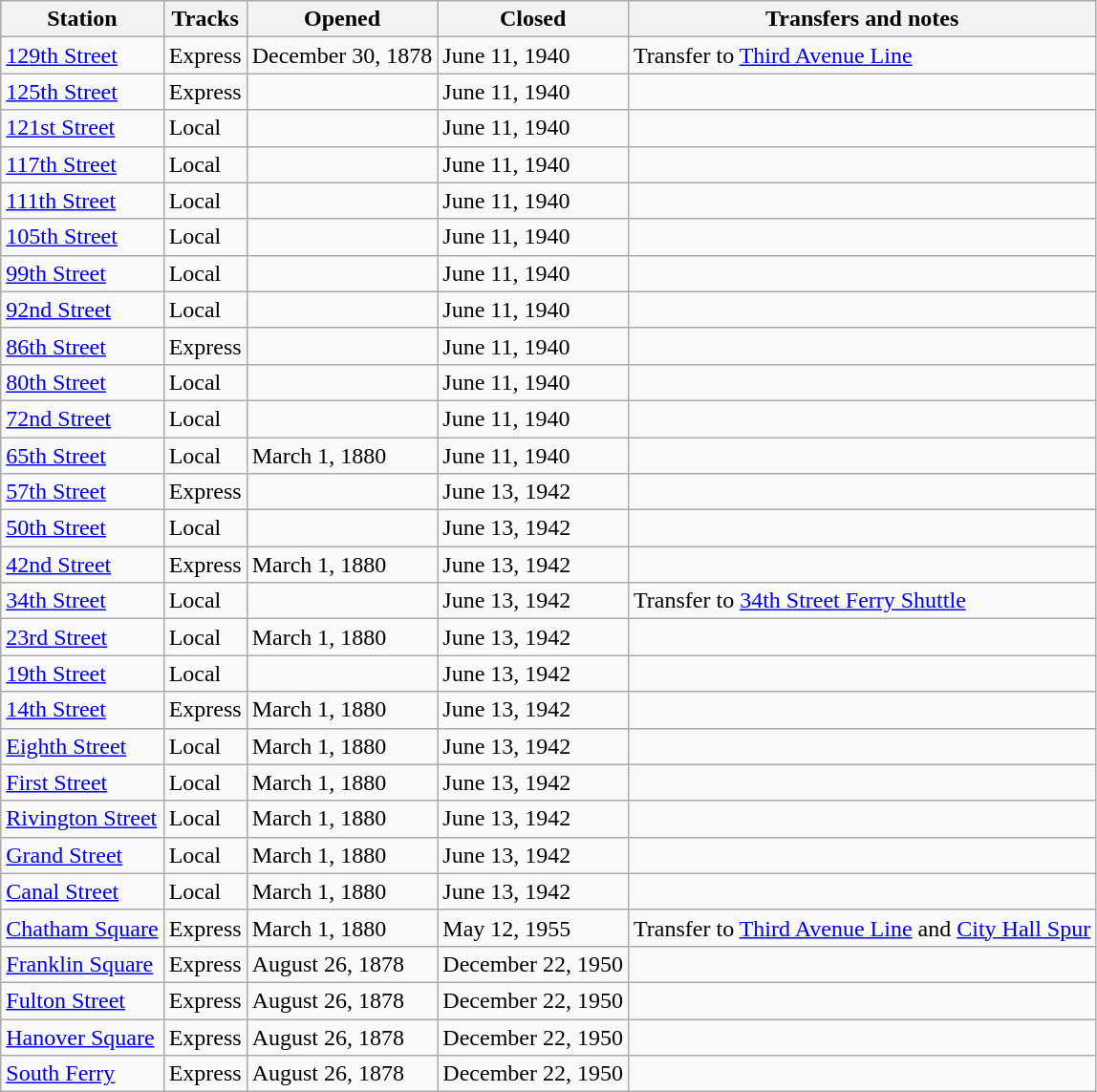<table class="wikitable">
<tr>
<th>Station</th>
<th>Tracks</th>
<th>Opened</th>
<th>Closed</th>
<th>Transfers and notes</th>
</tr>
<tr>
<td><a href='#'>129th Street</a></td>
<td>Express</td>
<td>December 30, 1878</td>
<td>June 11, 1940</td>
<td>Transfer to <a href='#'>Third Avenue Line</a></td>
</tr>
<tr>
<td><a href='#'>125th Street</a></td>
<td>Express</td>
<td></td>
<td>June 11, 1940</td>
<td></td>
</tr>
<tr>
<td><a href='#'>121st Street</a></td>
<td>Local</td>
<td></td>
<td>June 11, 1940</td>
<td></td>
</tr>
<tr>
<td><a href='#'>117th Street</a></td>
<td>Local</td>
<td></td>
<td>June 11, 1940</td>
<td></td>
</tr>
<tr>
<td><a href='#'>111th Street</a></td>
<td>Local</td>
<td></td>
<td>June 11, 1940</td>
<td></td>
</tr>
<tr>
<td><a href='#'>105th Street</a></td>
<td>Local</td>
<td></td>
<td>June 11, 1940</td>
<td></td>
</tr>
<tr>
<td><a href='#'>99th Street</a></td>
<td>Local</td>
<td></td>
<td>June 11, 1940</td>
<td></td>
</tr>
<tr>
<td><a href='#'>92nd Street</a></td>
<td>Local</td>
<td></td>
<td>June 11, 1940</td>
<td></td>
</tr>
<tr>
<td><a href='#'>86th Street</a></td>
<td>Express</td>
<td></td>
<td>June 11, 1940</td>
<td></td>
</tr>
<tr>
<td><a href='#'>80th Street</a></td>
<td>Local</td>
<td></td>
<td>June 11, 1940</td>
<td></td>
</tr>
<tr>
<td><a href='#'>72nd Street</a></td>
<td>Local</td>
<td></td>
<td>June 11, 1940</td>
<td></td>
</tr>
<tr>
<td><a href='#'>65th Street</a></td>
<td>Local</td>
<td>March 1, 1880</td>
<td>June 11, 1940</td>
<td></td>
</tr>
<tr>
<td><a href='#'>57th Street</a></td>
<td>Express</td>
<td></td>
<td>June 13, 1942</td>
<td></td>
</tr>
<tr>
<td><a href='#'>50th Street</a></td>
<td>Local</td>
<td></td>
<td>June 13, 1942</td>
<td></td>
</tr>
<tr>
<td><a href='#'>42nd Street</a></td>
<td>Express</td>
<td>March 1, 1880</td>
<td>June 13, 1942</td>
<td></td>
</tr>
<tr>
<td><a href='#'>34th Street</a></td>
<td>Local</td>
<td></td>
<td>June 13, 1942</td>
<td>Transfer to <a href='#'>34th Street Ferry Shuttle</a></td>
</tr>
<tr>
<td><a href='#'>23rd Street</a></td>
<td>Local</td>
<td>March 1, 1880</td>
<td>June 13, 1942</td>
<td></td>
</tr>
<tr>
<td><a href='#'>19th Street</a></td>
<td>Local</td>
<td></td>
<td>June 13, 1942</td>
<td></td>
</tr>
<tr>
<td><a href='#'>14th Street</a></td>
<td>Express</td>
<td>March 1, 1880</td>
<td>June 13, 1942</td>
<td></td>
</tr>
<tr>
<td><a href='#'>Eighth Street</a></td>
<td>Local</td>
<td>March 1, 1880</td>
<td>June 13, 1942</td>
<td></td>
</tr>
<tr>
<td><a href='#'>First Street</a></td>
<td>Local</td>
<td>March 1, 1880</td>
<td>June 13, 1942</td>
<td></td>
</tr>
<tr>
<td nowrap><a href='#'>Rivington Street</a></td>
<td>Local</td>
<td>March 1, 1880</td>
<td>June 13, 1942</td>
<td></td>
</tr>
<tr>
<td><a href='#'>Grand Street</a></td>
<td>Local</td>
<td>March 1, 1880</td>
<td>June 13, 1942</td>
<td></td>
</tr>
<tr>
<td><a href='#'>Canal Street</a></td>
<td>Local</td>
<td>March 1, 1880</td>
<td>June 13, 1942</td>
<td></td>
</tr>
<tr>
<td nowrap><a href='#'>Chatham Square</a></td>
<td>Express</td>
<td>March 1, 1880</td>
<td>May 12, 1955</td>
<td>Transfer to <a href='#'>Third Avenue Line</a> and <a href='#'>City Hall Spur</a></td>
</tr>
<tr>
<td><a href='#'>Franklin Square</a></td>
<td>Express</td>
<td>August 26, 1878</td>
<td>December 22, 1950</td>
<td></td>
</tr>
<tr>
<td><a href='#'>Fulton Street</a></td>
<td>Express</td>
<td>August 26, 1878</td>
<td>December 22, 1950</td>
<td></td>
</tr>
<tr>
<td><a href='#'>Hanover Square</a></td>
<td>Express</td>
<td>August 26, 1878</td>
<td>December 22, 1950</td>
<td></td>
</tr>
<tr>
<td><a href='#'>South Ferry</a></td>
<td>Express</td>
<td>August 26, 1878</td>
<td>December 22, 1950</td>
<td></td>
</tr>
</table>
